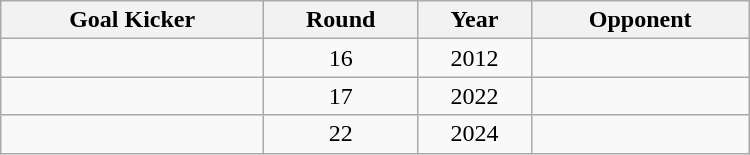<table class="wikitable sortable" style="width:500px; text-align: center">
<tr>
<th>Goal Kicker</th>
<th>Round</th>
<th>Year</th>
<th>Opponent</th>
</tr>
<tr>
<td></td>
<td>16</td>
<td>2012</td>
<td></td>
</tr>
<tr>
<td></td>
<td>17</td>
<td>2022</td>
<td></td>
</tr>
<tr>
<td></td>
<td>22</td>
<td>2024</td>
<td></td>
</tr>
</table>
